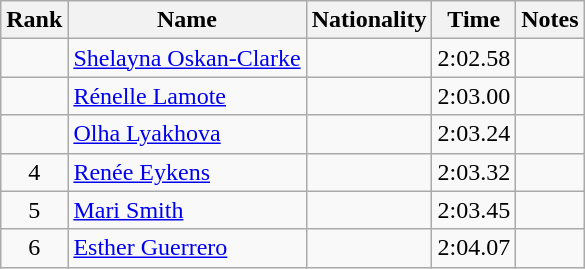<table class="wikitable sortable" style="text-align:center">
<tr>
<th>Rank</th>
<th>Name</th>
<th>Nationality</th>
<th>Time</th>
<th>Notes</th>
</tr>
<tr>
<td></td>
<td align="left"><a href='#'>Shelayna Oskan-Clarke</a></td>
<td align=left></td>
<td>2:02.58</td>
<td></td>
</tr>
<tr>
<td></td>
<td align="left"><a href='#'>Rénelle Lamote</a></td>
<td align=left></td>
<td>2:03.00</td>
<td></td>
</tr>
<tr>
<td></td>
<td align="left"><a href='#'>Olha Lyakhova</a></td>
<td align=left></td>
<td>2:03.24</td>
<td></td>
</tr>
<tr>
<td>4</td>
<td align="left"><a href='#'>Renée Eykens</a></td>
<td align=left></td>
<td>2:03.32</td>
<td></td>
</tr>
<tr>
<td>5</td>
<td align="left"><a href='#'>Mari Smith</a></td>
<td align=left></td>
<td>2:03.45</td>
<td></td>
</tr>
<tr>
<td>6</td>
<td align="left"><a href='#'>Esther Guerrero</a></td>
<td align=left></td>
<td>2:04.07</td>
<td></td>
</tr>
</table>
